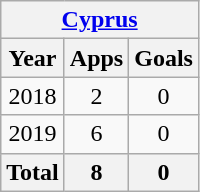<table class="wikitable" style="text-align:center">
<tr>
<th colspan=3><a href='#'>Cyprus</a></th>
</tr>
<tr>
<th>Year</th>
<th>Apps</th>
<th>Goals</th>
</tr>
<tr>
<td>2018</td>
<td>2</td>
<td>0</td>
</tr>
<tr>
<td>2019</td>
<td>6</td>
<td>0</td>
</tr>
<tr>
<th>Total</th>
<th>8</th>
<th>0</th>
</tr>
</table>
